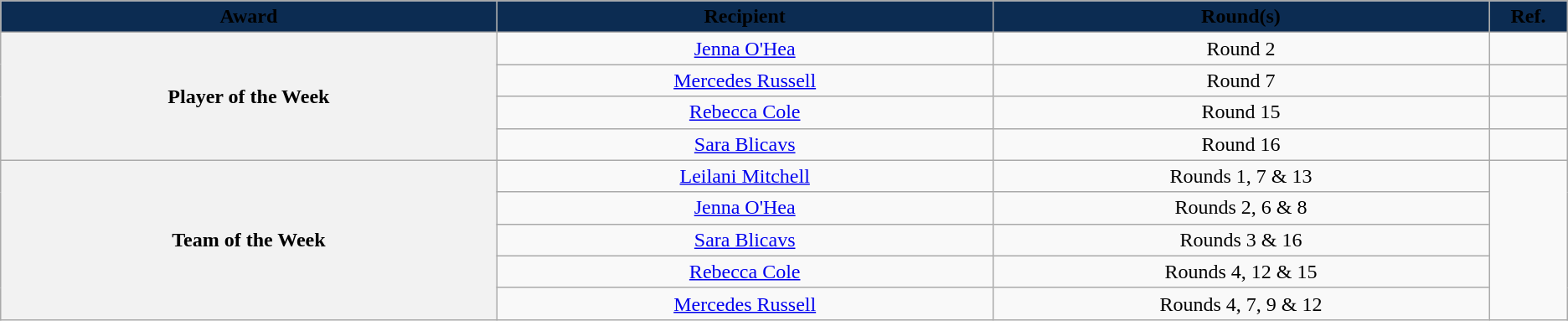<table class="wikitable sortable sortable" style="text-align: center">
<tr>
<th style="background: #0c2c52" width="10%"><span>Award</span></th>
<th style="background: #0c2c52" width="10%"><span>Recipient</span></th>
<th style="background: #0c2c52" width="10%"><span>Round(s)</span></th>
<th style="background: #0c2c52" width="1%" class="unsortable"><span>Ref.</span></th>
</tr>
<tr>
<th rowspan=4>Player of the Week</th>
<td><a href='#'>Jenna O'Hea</a></td>
<td>Round 2</td>
<td></td>
</tr>
<tr>
<td><a href='#'>Mercedes Russell</a></td>
<td>Round 7</td>
<td></td>
</tr>
<tr>
<td><a href='#'>Rebecca Cole</a></td>
<td>Round 15</td>
<td></td>
</tr>
<tr>
<td><a href='#'>Sara Blicavs</a></td>
<td>Round 16</td>
<td></td>
</tr>
<tr>
<th rowspan=5>Team of the Week</th>
<td><a href='#'>Leilani Mitchell</a></td>
<td>Rounds 1, 7 & 13</td>
<td rowspan=5></td>
</tr>
<tr>
<td><a href='#'>Jenna O'Hea</a></td>
<td>Rounds 2, 6 & 8</td>
</tr>
<tr>
<td><a href='#'>Sara Blicavs</a></td>
<td>Rounds 3 & 16</td>
</tr>
<tr>
<td><a href='#'>Rebecca Cole</a></td>
<td>Rounds 4, 12 & 15</td>
</tr>
<tr>
<td><a href='#'>Mercedes Russell</a></td>
<td>Rounds 4, 7, 9 & 12</td>
</tr>
</table>
